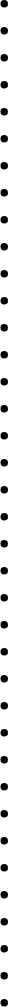<table style="padding: 0em 1em 0em 1em;">
<tr valign="top">
<td width="15%" rowspan="2"><br><ul><li></li><li></li><li></li><li></li><li></li><li></li><li></li><li></li><li></li><li></li><li></li><li></li><li></li><li></li><li></li><li></li><li></li><li></li><li></li><li></li><li></li><li></li><li></li><li></li><li></li><li></li><li></li><li></li><li></li><li></li><li></li><li></li><li></li><li></li><li></li><li></li><li></li><li></li></ul></td>
</tr>
</table>
